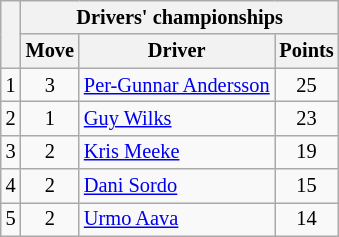<table class="wikitable" style="font-size:85%;">
<tr>
<th rowspan="2"></th>
<th colspan="3">Drivers' championships</th>
</tr>
<tr>
<th>Move</th>
<th>Driver</th>
<th>Points</th>
</tr>
<tr>
<td align="center">1</td>
<td align="center"> 3</td>
<td> <a href='#'>Per-Gunnar Andersson</a></td>
<td align="center">25</td>
</tr>
<tr>
<td align="center">2</td>
<td align="center"> 1</td>
<td> <a href='#'>Guy Wilks</a></td>
<td align="center">23</td>
</tr>
<tr>
<td align="center">3</td>
<td align="center"> 2</td>
<td> <a href='#'>Kris Meeke</a></td>
<td align="center">19</td>
</tr>
<tr>
<td align="center">4</td>
<td align="center"> 2</td>
<td> <a href='#'>Dani Sordo</a></td>
<td align="center">15</td>
</tr>
<tr>
<td align="center">5</td>
<td align="center"> 2</td>
<td> <a href='#'>Urmo Aava</a></td>
<td align="center">14</td>
</tr>
</table>
